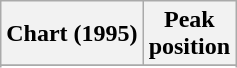<table class="wikitable sortable plainrowheaders" style="text-align:center">
<tr>
<th scope="col">Chart (1995)</th>
<th scope="col">Peak<br>position</th>
</tr>
<tr>
</tr>
<tr>
</tr>
</table>
